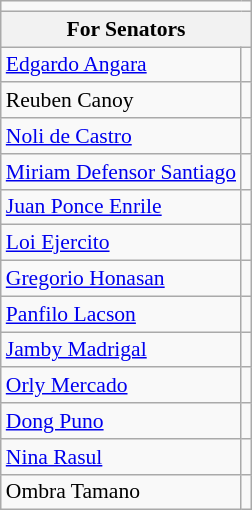<table class=wikitable style="font-size:90%">
<tr>
<td colspan=4 bgcolor=></td>
</tr>
<tr>
<th colspan=5>For Senators</th>
</tr>
<tr>
<td><a href='#'>Edgardo Angara</a></td>
<td></td>
</tr>
<tr>
<td>Reuben Canoy</td>
<td></td>
</tr>
<tr>
<td><a href='#'>Noli de Castro</a></td>
<td></td>
</tr>
<tr>
<td><a href='#'>Miriam Defensor Santiago</a></td>
<td></td>
</tr>
<tr>
<td><a href='#'>Juan Ponce Enrile</a></td>
<td></td>
</tr>
<tr>
<td><a href='#'>Loi Ejercito</a></td>
<td></td>
</tr>
<tr>
<td><a href='#'>Gregorio Honasan</a></td>
<td></td>
</tr>
<tr>
<td><a href='#'>Panfilo Lacson</a></td>
<td></td>
</tr>
<tr>
<td><a href='#'>Jamby Madrigal</a></td>
<td></td>
</tr>
<tr>
<td><a href='#'>Orly Mercado</a></td>
<td></td>
</tr>
<tr>
<td><a href='#'>Dong Puno</a></td>
<td></td>
</tr>
<tr>
<td><a href='#'>Nina Rasul</a></td>
<td></td>
</tr>
<tr>
<td>Ombra Tamano</td>
<td></td>
</tr>
</table>
